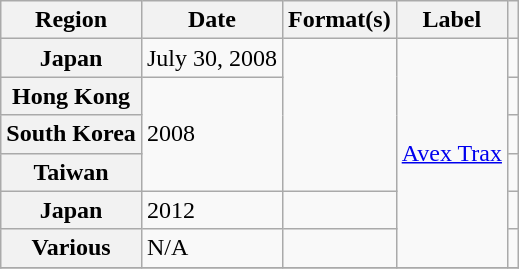<table class="wikitable plainrowheaders">
<tr>
<th scope="col">Region</th>
<th scope="col">Date</th>
<th scope="col">Format(s)</th>
<th scope="col">Label</th>
<th scope="col"></th>
</tr>
<tr>
<th scope="row">Japan</th>
<td>July 30, 2008</td>
<td rowspan="4"></td>
<td rowspan="6"><a href='#'>Avex Trax</a></td>
<td></td>
</tr>
<tr>
<th scope="row">Hong Kong</th>
<td rowspan="3">2008</td>
<td></td>
</tr>
<tr>
<th scope="row">South Korea</th>
<td></td>
</tr>
<tr>
<th scope="row">Taiwan</th>
<td></td>
</tr>
<tr>
<th scope="row">Japan</th>
<td>2012</td>
<td></td>
<td></td>
</tr>
<tr>
<th scope="row">Various</th>
<td>N/A</td>
<td></td>
<td></td>
</tr>
<tr>
</tr>
</table>
